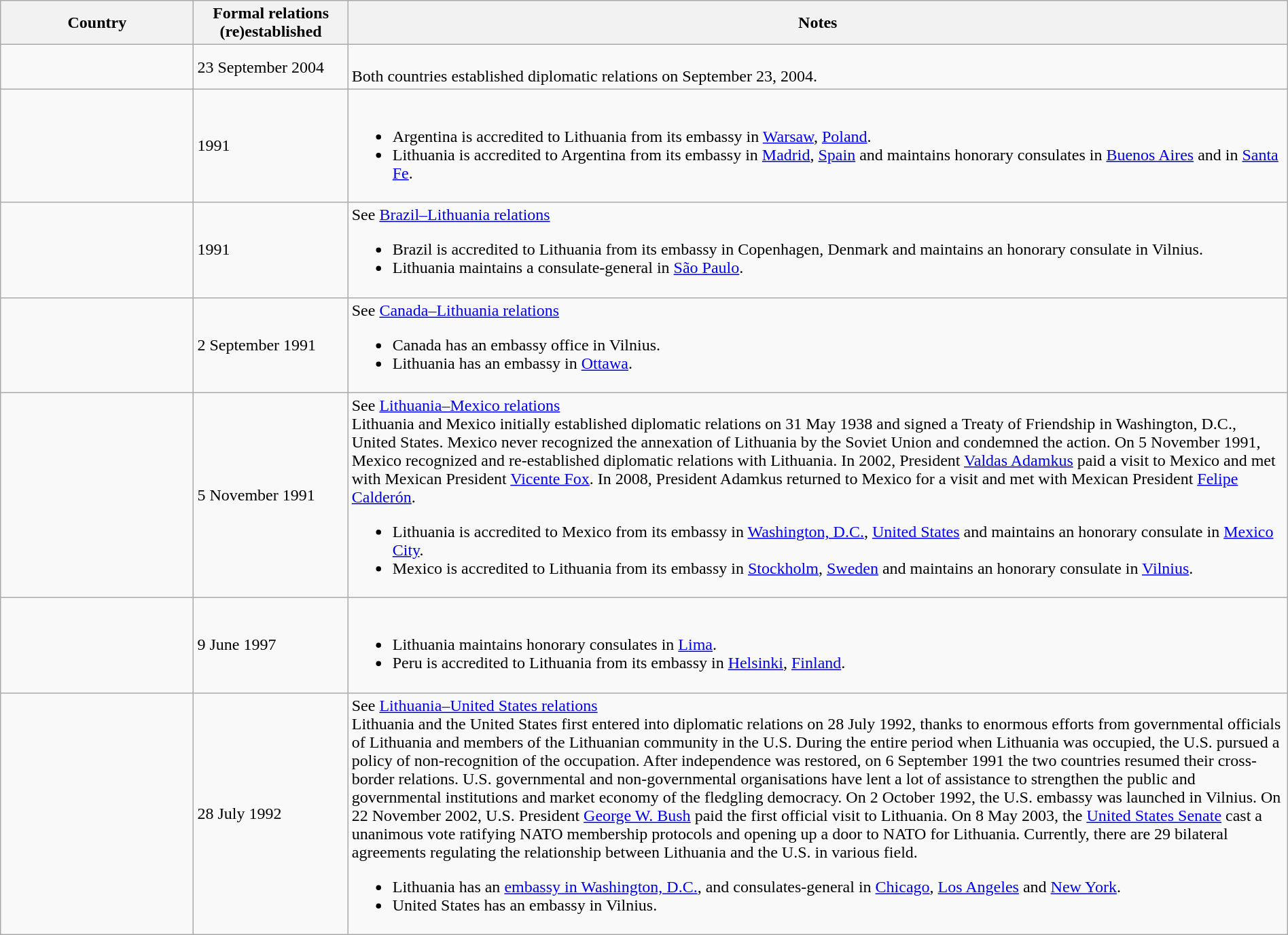<table class="wikitable sortable" border="1" style="width:100%; margin:auto;">
<tr>
<th width="15%">Country</th>
<th width="12%">Formal relations (re)established</th>
<th>Notes</th>
</tr>
<tr>
<td></td>
<td>23 September 2004</td>
<td><br>Both countries established diplomatic relations on September 23, 2004.</td>
</tr>
<tr>
<td></td>
<td>1991</td>
<td><br><ul><li>Argentina is accredited to Lithuania from its embassy in <a href='#'>Warsaw</a>, <a href='#'>Poland</a>.</li><li>Lithuania is accredited to Argentina from its embassy in <a href='#'>Madrid</a>, <a href='#'>Spain</a> and maintains honorary consulates in <a href='#'>Buenos Aires</a> and in <a href='#'>Santa Fe</a>.</li></ul></td>
</tr>
<tr>
<td></td>
<td>1991</td>
<td>See <a href='#'>Brazil–Lithuania relations</a><br><ul><li>Brazil is accredited to Lithuania from its embassy in Copenhagen, Denmark and maintains an honorary consulate in Vilnius.</li><li>Lithuania maintains a consulate-general in <a href='#'>São Paulo</a>.</li></ul></td>
</tr>
<tr>
<td></td>
<td>2 September 1991</td>
<td>See <a href='#'>Canada–Lithuania relations</a><br><ul><li>Canada has an embassy office in Vilnius.</li><li>Lithuania has an embassy in <a href='#'>Ottawa</a>.</li></ul></td>
</tr>
<tr>
<td></td>
<td>5 November 1991</td>
<td>See <a href='#'>Lithuania–Mexico relations</a><br>
Lithuania and Mexico initially established diplomatic relations on 31 May 1938 and signed a Treaty of Friendship in Washington, D.C., United States. Mexico never recognized the annexation of Lithuania by the Soviet Union and condemned the action. On 5 November 1991, Mexico recognized and re-established diplomatic relations with Lithuania. In 2002, President <a href='#'>Valdas Adamkus</a> paid a visit to Mexico and met with Mexican President <a href='#'>Vicente Fox</a>. In 2008, President Adamkus returned to Mexico for a visit and met with Mexican President <a href='#'>Felipe Calderón</a>.<ul><li>Lithuania is accredited to Mexico from its embassy in <a href='#'>Washington, D.C.</a>, <a href='#'>United States</a> and maintains an honorary consulate in <a href='#'>Mexico City</a>.</li><li>Mexico is accredited to Lithuania from its embassy in <a href='#'>Stockholm</a>, <a href='#'>Sweden</a> and maintains an honorary consulate in <a href='#'>Vilnius</a>.</li></ul></td>
</tr>
<tr>
<td></td>
<td>9 June 1997</td>
<td><br><ul><li>Lithuania maintains honorary consulates in <a href='#'>Lima</a>.</li><li>Peru is accredited to Lithuania from its embassy in <a href='#'>Helsinki</a>, <a href='#'>Finland</a>.</li></ul></td>
</tr>
<tr>
<td></td>
<td>28 July 1992</td>
<td>See <a href='#'>Lithuania–United States relations</a><br>

Lithuania and the United States first entered into diplomatic relations on 28 July 1992, thanks to enormous efforts from governmental officials of Lithuania and members of the Lithuanian community in the U.S. During the entire period when Lithuania was occupied, the U.S. pursued a policy of non-recognition of the occupation. After independence was restored, on 6 September 1991 the two countries resumed their cross-border relations. U.S. governmental and non-governmental organisations have lent a lot of assistance to strengthen the public and governmental institutions and market economy of the fledgling democracy. On 2 October 1992, the U.S. embassy was launched in Vilnius. On 22 November 2002, U.S. President <a href='#'>George W. Bush</a> paid the first official visit to Lithuania. On 8 May 2003, the <a href='#'>United States Senate</a> cast a unanimous vote ratifying NATO membership protocols and opening up a door to NATO for Lithuania. Currently, there are 29 bilateral agreements regulating the relationship between Lithuania and the U.S. in various field.<ul><li>Lithuania has an <a href='#'>embassy in Washington, D.C.</a>, and consulates-general in <a href='#'>Chicago</a>, <a href='#'>Los Angeles</a> and <a href='#'>New York</a>.</li><li>United States has an embassy in Vilnius.</li></ul></td>
</tr>
</table>
